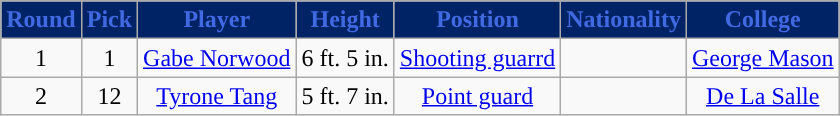<table class="wikitable sortable sortable">
<tr>
<th style="background:#002366; color:#4169E1; ">Round</th>
<th style="background:#002366; color:#4169E1; ">Pick</th>
<th style="background:#002366; color:#4169E1; ">Player</th>
<th style="background:#002366; color:#4169E1; ">Height</th>
<th style="background:#002366; color:#4169E1; ">Position</th>
<th style="background:#002366; color:#4169E1; ">Nationality</th>
<th style="background:#002366; color:#4169E1; ">College</th>
</tr>
<tr style="text-align: center">
<td>1</td>
<td>1</td>
<td><a href='#'>Gabe Norwood</a></td>
<td>6 ft. 5 in.</td>
<td><a href='#'>Shooting guarrd</a></td>
<td></td>
<td><a href='#'>George Mason</a></td>
</tr>
<tr style="text-align: center">
<td>2</td>
<td>12</td>
<td><a href='#'>Tyrone Tang</a></td>
<td>5 ft. 7 in.</td>
<td><a href='#'>Point guard</a></td>
<td></td>
<td><a href='#'>De La Salle</a></td>
</tr>
</table>
